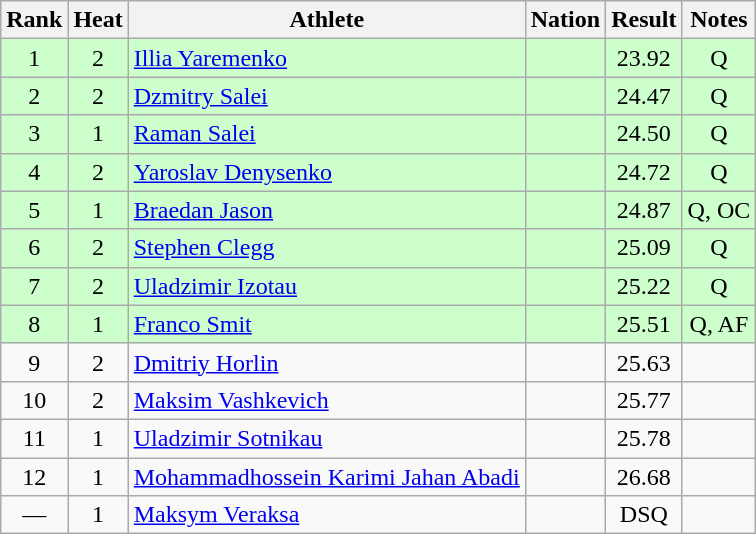<table class="wikitable sortable" style="text-align:center">
<tr>
<th>Rank</th>
<th>Heat</th>
<th>Athlete</th>
<th>Nation</th>
<th>Result</th>
<th>Notes</th>
</tr>
<tr bgcolor=ccffcc>
<td>1</td>
<td>2</td>
<td align=left><a href='#'>Illia Yaremenko</a></td>
<td align=left></td>
<td>23.92</td>
<td>Q</td>
</tr>
<tr bgcolor=ccffcc>
<td>2</td>
<td>2</td>
<td align=left><a href='#'>Dzmitry Salei</a></td>
<td align=left></td>
<td>24.47</td>
<td>Q</td>
</tr>
<tr bgcolor=ccffcc>
<td>3</td>
<td>1</td>
<td align=left><a href='#'>Raman Salei</a></td>
<td align=left></td>
<td>24.50</td>
<td>Q</td>
</tr>
<tr bgcolor=ccffcc>
<td>4</td>
<td>2</td>
<td align=left><a href='#'>Yaroslav Denysenko</a></td>
<td align=left></td>
<td>24.72</td>
<td>Q</td>
</tr>
<tr bgcolor=ccffcc>
<td>5</td>
<td>1</td>
<td align=left><a href='#'>Braedan Jason</a></td>
<td align=left></td>
<td>24.87</td>
<td>Q, OC</td>
</tr>
<tr bgcolor=ccffcc>
<td>6</td>
<td>2</td>
<td align=left><a href='#'>Stephen Clegg</a></td>
<td align=left></td>
<td>25.09</td>
<td>Q</td>
</tr>
<tr bgcolor=ccffcc>
<td>7</td>
<td>2</td>
<td align=left><a href='#'>Uladzimir Izotau</a></td>
<td align=left></td>
<td>25.22</td>
<td>Q</td>
</tr>
<tr bgcolor=ccffcc>
<td>8</td>
<td>1</td>
<td align=left><a href='#'>Franco Smit</a></td>
<td align=left></td>
<td>25.51</td>
<td>Q, AF</td>
</tr>
<tr>
<td>9</td>
<td>2</td>
<td align=left><a href='#'>Dmitriy Horlin</a></td>
<td align=left></td>
<td>25.63</td>
<td></td>
</tr>
<tr>
<td>10</td>
<td>2</td>
<td align=left><a href='#'>Maksim Vashkevich</a></td>
<td align=left></td>
<td>25.77</td>
<td></td>
</tr>
<tr>
<td>11</td>
<td>1</td>
<td align=left><a href='#'>Uladzimir Sotnikau</a></td>
<td align=left></td>
<td>25.78</td>
<td></td>
</tr>
<tr>
<td>12</td>
<td>1</td>
<td align=left><a href='#'>Mohammadhossein Karimi Jahan Abadi</a></td>
<td align=left></td>
<td>26.68</td>
<td></td>
</tr>
<tr>
<td>—</td>
<td>1</td>
<td align=left><a href='#'>Maksym Veraksa</a></td>
<td align=left></td>
<td>DSQ</td>
<td></td>
</tr>
</table>
